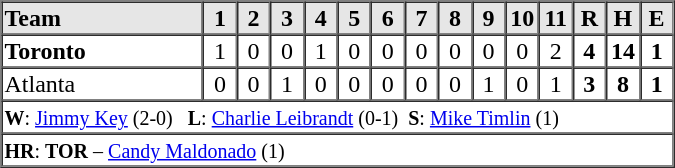<table border=1 cellspacing=0 width=450 style="margin-left:3em;">
<tr style="text-align:center; background-color:#e6e6e6;">
<th align=left width=30%>Team</th>
<th width=5%>1</th>
<th width=5%>2</th>
<th width=5%>3</th>
<th width=5%>4</th>
<th width=5%>5</th>
<th width=5%>6</th>
<th width=5%>7</th>
<th width=5%>8</th>
<th width=5%>9</th>
<th width=5%>10</th>
<th width=5%>11</th>
<th width=5%>R</th>
<th width=5%>H</th>
<th width=5%>E</th>
</tr>
<tr style="text-align:center;">
<td align=left><strong>Toronto</strong></td>
<td>1</td>
<td>0</td>
<td>0</td>
<td>1</td>
<td>0</td>
<td>0</td>
<td>0</td>
<td>0</td>
<td>0</td>
<td>0</td>
<td>2</td>
<td><strong>4</strong></td>
<td><strong>14</strong></td>
<td><strong>1</strong></td>
</tr>
<tr style="text-align:center;">
<td align=left>Atlanta</td>
<td>0</td>
<td>0</td>
<td>1</td>
<td>0</td>
<td>0</td>
<td>0</td>
<td>0</td>
<td>0</td>
<td>1</td>
<td>0</td>
<td>1</td>
<td><strong>3</strong></td>
<td><strong>8</strong></td>
<td><strong>1</strong></td>
</tr>
<tr style="text-align:left;">
<td colspan=15><small><strong>W</strong>: <a href='#'>Jimmy Key</a> (2-0)   <strong>L</strong>: <a href='#'>Charlie Leibrandt</a> (0-1)  <strong>S</strong>: <a href='#'>Mike Timlin</a> (1)</small></td>
</tr>
<tr style="text-align:left;">
<td colspan=15><small><strong>HR</strong>: <strong>TOR</strong> – <a href='#'>Candy Maldonado</a> (1)</small></td>
</tr>
</table>
